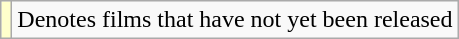<table class="wikitable">
<tr>
<td style="background:#ffc;"></td>
<td>Denotes films that have not yet been released</td>
</tr>
</table>
